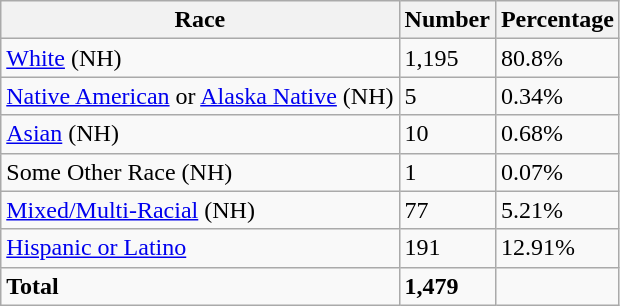<table class="wikitable">
<tr>
<th>Race</th>
<th>Number</th>
<th>Percentage</th>
</tr>
<tr>
<td><a href='#'>White</a> (NH)</td>
<td>1,195</td>
<td>80.8%</td>
</tr>
<tr>
<td><a href='#'>Native American</a> or <a href='#'>Alaska Native</a> (NH)</td>
<td>5</td>
<td>0.34%</td>
</tr>
<tr>
<td><a href='#'>Asian</a> (NH)</td>
<td>10</td>
<td>0.68%</td>
</tr>
<tr>
<td>Some Other Race (NH)</td>
<td>1</td>
<td>0.07%</td>
</tr>
<tr>
<td><a href='#'>Mixed/Multi-Racial</a> (NH)</td>
<td>77</td>
<td>5.21%</td>
</tr>
<tr>
<td><a href='#'>Hispanic or Latino</a></td>
<td>191</td>
<td>12.91%</td>
</tr>
<tr>
<td><strong>Total</strong></td>
<td><strong>1,479</strong></td>
<td></td>
</tr>
</table>
